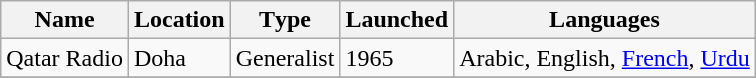<table class="wikitable">
<tr>
<th>Name</th>
<th>Location</th>
<th>Тype</th>
<th>Launched</th>
<th>Languages</th>
</tr>
<tr>
<td>Qatar Radio</td>
<td>Doha</td>
<td>Generalist</td>
<td>1965</td>
<td>Arabic, English, <a href='#'>French</a>, <a href='#'>Urdu</a></td>
</tr>
<tr>
</tr>
</table>
